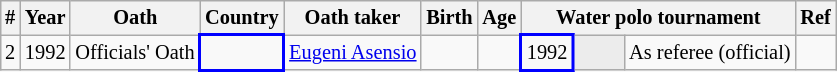<table class="wikitable sortable" style="text-align: center; font-size: 85%; margin-left: 1em;">
<tr>
<th>#</th>
<th>Year</th>
<th>Oath</th>
<th>Country</th>
<th>Oath taker</th>
<th>Birth</th>
<th>Age</th>
<th colspan="3">Water polo tournament</th>
<th class="unsortable">Ref</th>
</tr>
<tr>
<td>2</td>
<td>1992</td>
<td style="text-align: left;">Officials' Oath</td>
<td style="border: 2px solid blue; text-align: left;"></td>
<td style="text-align: left;" data-sort-value="Asensio, Eugeni"><a href='#'>Eugeni Asensio</a></td>
<td></td>
<td></td>
<td style="border: 2px solid blue;">1992</td>
<td style="width: 2em; background-color: #ececec;"></td>
<td style="text-align: left;">As referee (official)</td>
<td></td>
</tr>
</table>
